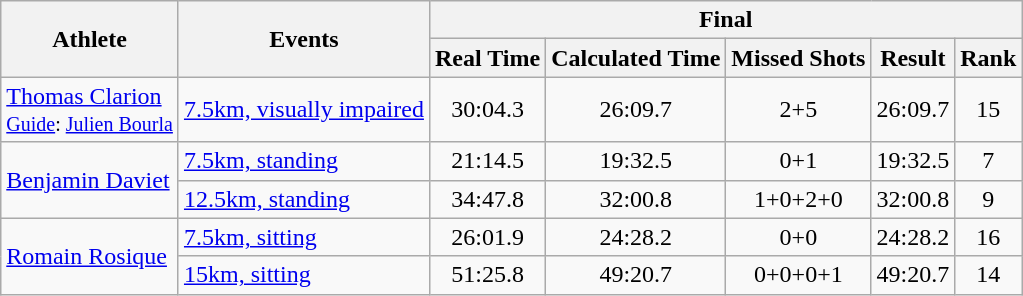<table class="wikitable" style="font-size:100%">
<tr>
<th rowspan="2">Athlete</th>
<th rowspan="2">Events</th>
<th colspan="5">Final</th>
</tr>
<tr>
<th>Real Time</th>
<th>Calculated Time</th>
<th>Missed Shots</th>
<th>Result</th>
<th>Rank</th>
</tr>
<tr>
<td><a href='#'>Thomas Clarion</a><br><small><a href='#'>Guide</a>: <a href='#'>Julien Bourla</a></small></td>
<td><a href='#'>7.5km, visually impaired</a></td>
<td align="center">30:04.3</td>
<td align="center">26:09.7</td>
<td align="center">2+5</td>
<td align="center">26:09.7</td>
<td align="center">15</td>
</tr>
<tr>
<td rowspan=2><a href='#'>Benjamin Daviet</a></td>
<td><a href='#'>7.5km, standing</a></td>
<td align="center">21:14.5</td>
<td align="center">19:32.5</td>
<td align="center">0+1</td>
<td align="center">19:32.5</td>
<td align="center">7</td>
</tr>
<tr>
<td><a href='#'>12.5km, standing</a></td>
<td align="center">34:47.8</td>
<td align="center">32:00.8</td>
<td align="center">1+0+2+0</td>
<td align="center">32:00.8</td>
<td align="center">9</td>
</tr>
<tr>
<td rowspan=2><a href='#'>Romain Rosique</a></td>
<td><a href='#'>7.5km, sitting</a></td>
<td align="center">26:01.9</td>
<td align="center">24:28.2</td>
<td align="center">0+0</td>
<td align="center">24:28.2</td>
<td align="center">16</td>
</tr>
<tr>
<td><a href='#'>15km, sitting</a></td>
<td align="center">51:25.8</td>
<td align="center">49:20.7</td>
<td align="center">0+0+0+1</td>
<td align="center">49:20.7</td>
<td align="center">14</td>
</tr>
</table>
